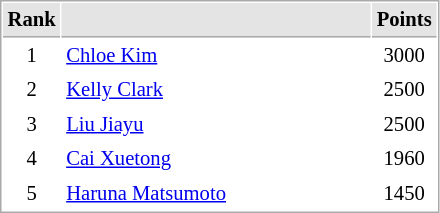<table cellspacing="1" cellpadding="3" style="border:1px solid #aaa; font-size:86%;">
<tr style="background:#e4e4e4;">
<th style="border-bottom:1px solid #aaa; width:10px;">Rank</th>
<th style="border-bottom:1px solid #aaa; width:200px;"></th>
<th style="border-bottom:1px solid #aaa; width:20px;">Points</th>
</tr>
<tr>
<td align=center>1</td>
<td> <a href='#'>Chloe Kim</a></td>
<td align=center>3000</td>
</tr>
<tr>
<td align=center>2</td>
<td> <a href='#'>Kelly Clark</a></td>
<td align=center>2500</td>
</tr>
<tr>
<td align=center>3</td>
<td> <a href='#'>Liu Jiayu</a></td>
<td align=center>2500</td>
</tr>
<tr>
<td align=center>4</td>
<td> <a href='#'>Cai Xuetong</a></td>
<td align=center>1960</td>
</tr>
<tr>
<td align=center>5</td>
<td> <a href='#'>Haruna Matsumoto</a></td>
<td align=center>1450</td>
</tr>
</table>
